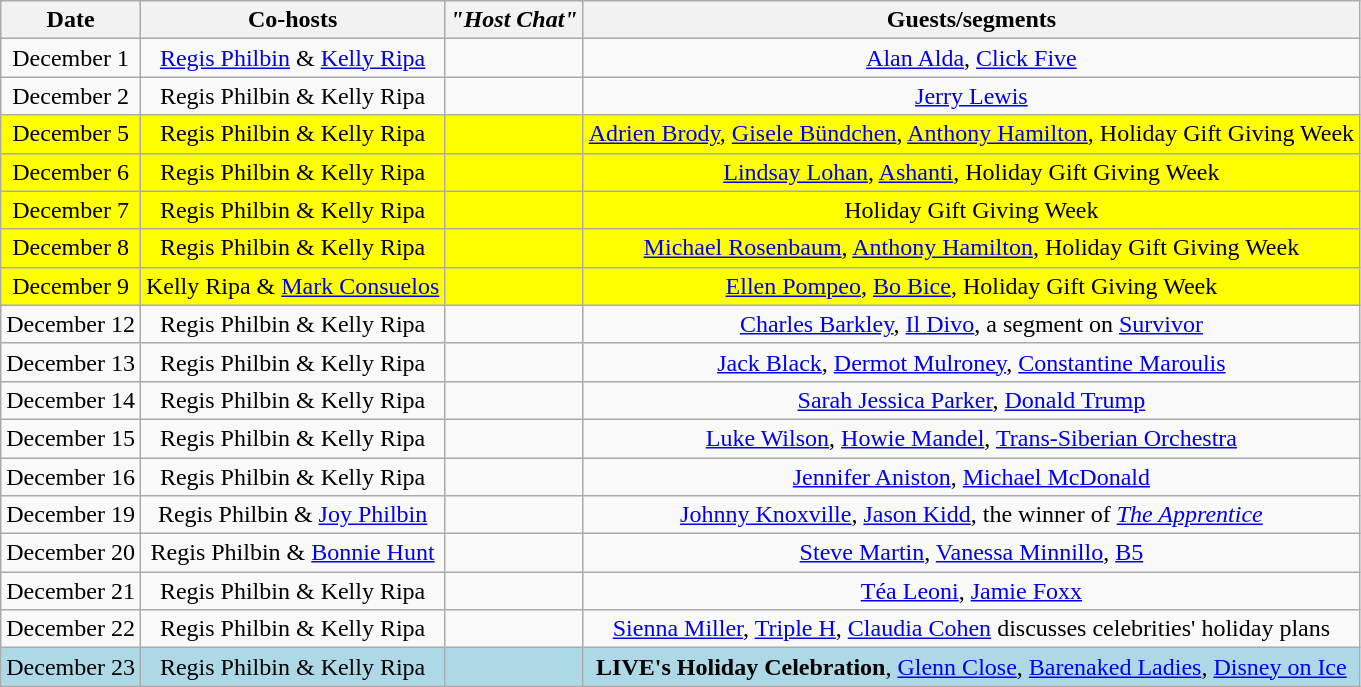<table class="wikitable sortable" style="text-align:center;">
<tr>
<th>Date</th>
<th>Co-hosts</th>
<th><em>"Host Chat"</em></th>
<th>Guests/segments</th>
</tr>
<tr>
<td>December 1</td>
<td><a href='#'>Regis Philbin</a> & <a href='#'>Kelly Ripa</a></td>
<td></td>
<td><a href='#'>Alan Alda</a>, <a href='#'>Click Five</a></td>
</tr>
<tr>
<td>December 2</td>
<td>Regis Philbin & Kelly Ripa</td>
<td></td>
<td><a href='#'>Jerry Lewis</a></td>
</tr>
<tr style="background:yellow;">
<td>December 5</td>
<td>Regis Philbin & Kelly Ripa</td>
<td></td>
<td><a href='#'>Adrien Brody</a>, <a href='#'>Gisele Bündchen</a>, <a href='#'>Anthony Hamilton</a>, Holiday Gift Giving Week</td>
</tr>
<tr style="background:yellow;">
<td>December 6</td>
<td>Regis Philbin & Kelly Ripa</td>
<td></td>
<td><a href='#'>Lindsay Lohan</a>, <a href='#'>Ashanti</a>, Holiday Gift Giving Week</td>
</tr>
<tr style="background:yellow;">
<td>December 7</td>
<td>Regis Philbin & Kelly Ripa</td>
<td></td>
<td>Holiday Gift Giving Week</td>
</tr>
<tr style="background:yellow;">
<td>December 8</td>
<td>Regis Philbin & Kelly Ripa</td>
<td></td>
<td><a href='#'>Michael Rosenbaum</a>, <a href='#'>Anthony Hamilton</a>, Holiday Gift Giving Week</td>
</tr>
<tr style="background:yellow;">
<td>December 9</td>
<td>Kelly Ripa & <a href='#'>Mark Consuelos</a></td>
<td></td>
<td><a href='#'>Ellen Pompeo</a>, <a href='#'>Bo Bice</a>, Holiday Gift Giving Week</td>
</tr>
<tr>
<td>December 12</td>
<td>Regis Philbin & Kelly Ripa</td>
<td></td>
<td><a href='#'>Charles Barkley</a>, <a href='#'>Il Divo</a>, a segment on <a href='#'>Survivor</a></td>
</tr>
<tr>
<td>December 13</td>
<td>Regis Philbin & Kelly Ripa</td>
<td></td>
<td><a href='#'>Jack Black</a>, <a href='#'>Dermot Mulroney</a>, <a href='#'>Constantine Maroulis</a></td>
</tr>
<tr>
<td>December 14</td>
<td>Regis Philbin & Kelly Ripa</td>
<td></td>
<td><a href='#'>Sarah Jessica Parker</a>, <a href='#'>Donald Trump</a></td>
</tr>
<tr>
<td>December 15</td>
<td>Regis Philbin & Kelly Ripa</td>
<td></td>
<td><a href='#'>Luke Wilson</a>, <a href='#'>Howie Mandel</a>, <a href='#'>Trans-Siberian Orchestra</a></td>
</tr>
<tr>
<td>December 16</td>
<td>Regis Philbin & Kelly Ripa</td>
<td></td>
<td><a href='#'>Jennifer Aniston</a>, <a href='#'>Michael McDonald</a></td>
</tr>
<tr>
<td>December 19</td>
<td>Regis Philbin & <a href='#'>Joy Philbin</a></td>
<td></td>
<td><a href='#'>Johnny Knoxville</a>, <a href='#'>Jason Kidd</a>, the winner of <em><a href='#'>The Apprentice</a></em></td>
</tr>
<tr>
<td>December 20</td>
<td>Regis Philbin & <a href='#'>Bonnie Hunt</a></td>
<td></td>
<td><a href='#'>Steve Martin</a>, <a href='#'>Vanessa Minnillo</a>, <a href='#'>B5</a></td>
</tr>
<tr>
<td>December 21</td>
<td>Regis Philbin & Kelly Ripa</td>
<td></td>
<td><a href='#'>Téa Leoni</a>, <a href='#'>Jamie Foxx</a></td>
</tr>
<tr>
<td>December 22</td>
<td>Regis Philbin & Kelly Ripa</td>
<td></td>
<td><a href='#'>Sienna Miller</a>, <a href='#'>Triple H</a>, <a href='#'>Claudia Cohen</a> discusses celebrities' holiday plans</td>
</tr>
<tr style="background:lightblue;">
<td>December 23</td>
<td>Regis Philbin & Kelly Ripa</td>
<td></td>
<td><strong>LIVE's Holiday Celebration</strong>, <a href='#'>Glenn Close</a>, <a href='#'>Barenaked Ladies</a>, <a href='#'>Disney on Ice</a></td>
</tr>
</table>
